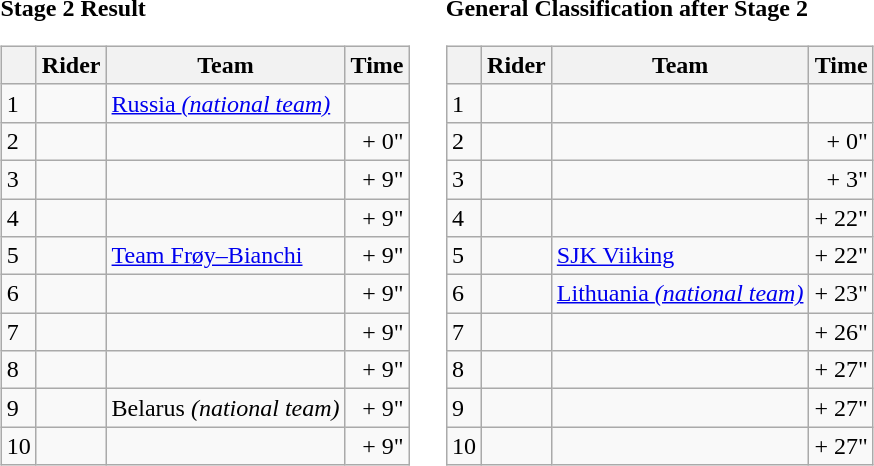<table>
<tr>
<td><strong>Stage 2 Result</strong><br><table class="wikitable">
<tr>
<th></th>
<th>Rider</th>
<th>Team</th>
<th>Time</th>
</tr>
<tr>
<td>1</td>
<td></td>
<td><a href='#'>Russia <em>(national team)</em></a></td>
<td align="right"></td>
</tr>
<tr>
<td>2</td>
<td></td>
<td></td>
<td style="text-align:right;">+ 0"</td>
</tr>
<tr>
<td>3</td>
<td></td>
<td></td>
<td style="text-align:right;">+ 9"</td>
</tr>
<tr>
<td>4</td>
<td></td>
<td></td>
<td style="text-align:right;">+ 9"</td>
</tr>
<tr>
<td>5</td>
<td></td>
<td><a href='#'>Team Frøy–Bianchi</a></td>
<td style="text-align:right;">+ 9"</td>
</tr>
<tr>
<td>6</td>
<td></td>
<td></td>
<td style="text-align:right;">+ 9"</td>
</tr>
<tr>
<td>7</td>
<td></td>
<td></td>
<td style="text-align:right;">+ 9"</td>
</tr>
<tr>
<td>8</td>
<td></td>
<td></td>
<td style="text-align:right;">+ 9"</td>
</tr>
<tr>
<td>9</td>
<td></td>
<td>Belarus <em>(national team)</em></td>
<td style="text-align:right;">+ 9"</td>
</tr>
<tr>
<td>10</td>
<td></td>
<td></td>
<td style="text-align:right;">+ 9"</td>
</tr>
</table>
</td>
<td></td>
<td><strong>General Classification after Stage 2</strong><br><table class="wikitable">
<tr>
<th></th>
<th>Rider</th>
<th>Team</th>
<th>Time</th>
</tr>
<tr>
<td>1</td>
<td> </td>
<td></td>
<td align="right"></td>
</tr>
<tr>
<td>2</td>
<td></td>
<td></td>
<td style="text-align:right;">+ 0"</td>
</tr>
<tr>
<td>3</td>
<td> </td>
<td></td>
<td style="text-align:right;">+ 3"</td>
</tr>
<tr>
<td>4</td>
<td></td>
<td></td>
<td style="text-align:right;">+ 22"</td>
</tr>
<tr>
<td>5</td>
<td></td>
<td><a href='#'>SJK Viiking</a></td>
<td style="text-align:right;">+ 22"</td>
</tr>
<tr>
<td>6</td>
<td></td>
<td><a href='#'>Lithuania <em>(national team)</em></a></td>
<td style="text-align:right;">+ 23"</td>
</tr>
<tr>
<td>7</td>
<td></td>
<td></td>
<td style="text-align:right;">+ 26"</td>
</tr>
<tr>
<td>8</td>
<td></td>
<td></td>
<td style="text-align:right;">+ 27"</td>
</tr>
<tr>
<td>9</td>
<td></td>
<td></td>
<td style="text-align:right;">+ 27"</td>
</tr>
<tr>
<td>10</td>
<td></td>
<td></td>
<td style="text-align:right;">+ 27"</td>
</tr>
</table>
</td>
</tr>
</table>
